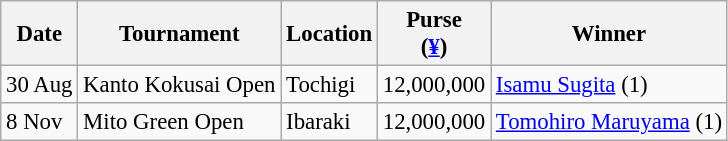<table class="wikitable" style="font-size:95%">
<tr>
<th>Date</th>
<th>Tournament</th>
<th>Location</th>
<th>Purse<br>(<a href='#'>¥</a>)</th>
<th>Winner</th>
</tr>
<tr>
<td>30 Aug</td>
<td>Kanto Kokusai Open</td>
<td>Tochigi</td>
<td align=right>12,000,000</td>
<td> <a href='#'>Isamu Sugita</a> (1)</td>
</tr>
<tr>
<td>8 Nov</td>
<td>Mito Green Open</td>
<td>Ibaraki</td>
<td align=right>12,000,000</td>
<td> <a href='#'>Tomohiro Maruyama</a> (1)</td>
</tr>
</table>
